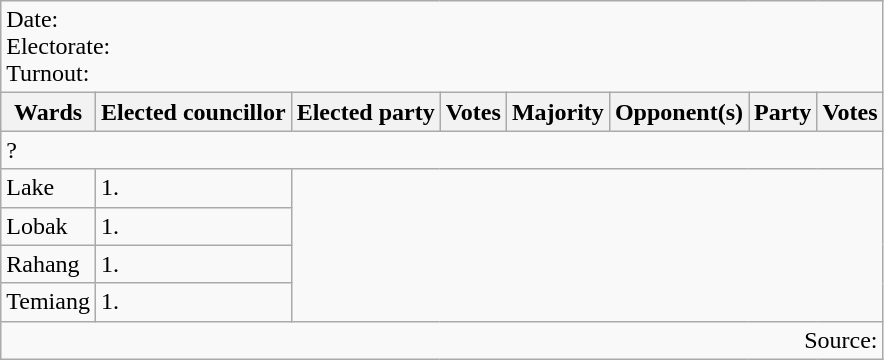<table class=wikitable>
<tr>
<td colspan=8>Date: <br>Electorate: <br>Turnout:</td>
</tr>
<tr>
<th>Wards</th>
<th>Elected councillor</th>
<th>Elected party</th>
<th>Votes</th>
<th>Majority</th>
<th>Opponent(s)</th>
<th>Party</th>
<th>Votes</th>
</tr>
<tr>
<td colspan=8>? </td>
</tr>
<tr>
<td>Lake</td>
<td>1.</td>
</tr>
<tr>
<td>Lobak</td>
<td>1.</td>
</tr>
<tr>
<td>Rahang</td>
<td>1.</td>
</tr>
<tr>
<td>Temiang</td>
<td>1.</td>
</tr>
<tr>
<td colspan=8 align=right>Source:</td>
</tr>
</table>
